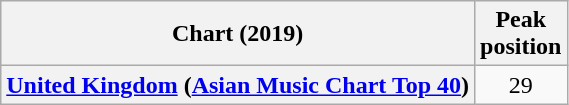<table class="wikitable sortable plainrowheaders" style="text-align:center">
<tr>
<th scope="col">Chart (2019)</th>
<th scope="col">Peak<br>position</th>
</tr>
<tr>
<th scope="row"><a href='#'>United Kingdom</a> (<a href='#'>Asian Music Chart Top 40</a>)</th>
<td>29</td>
</tr>
</table>
